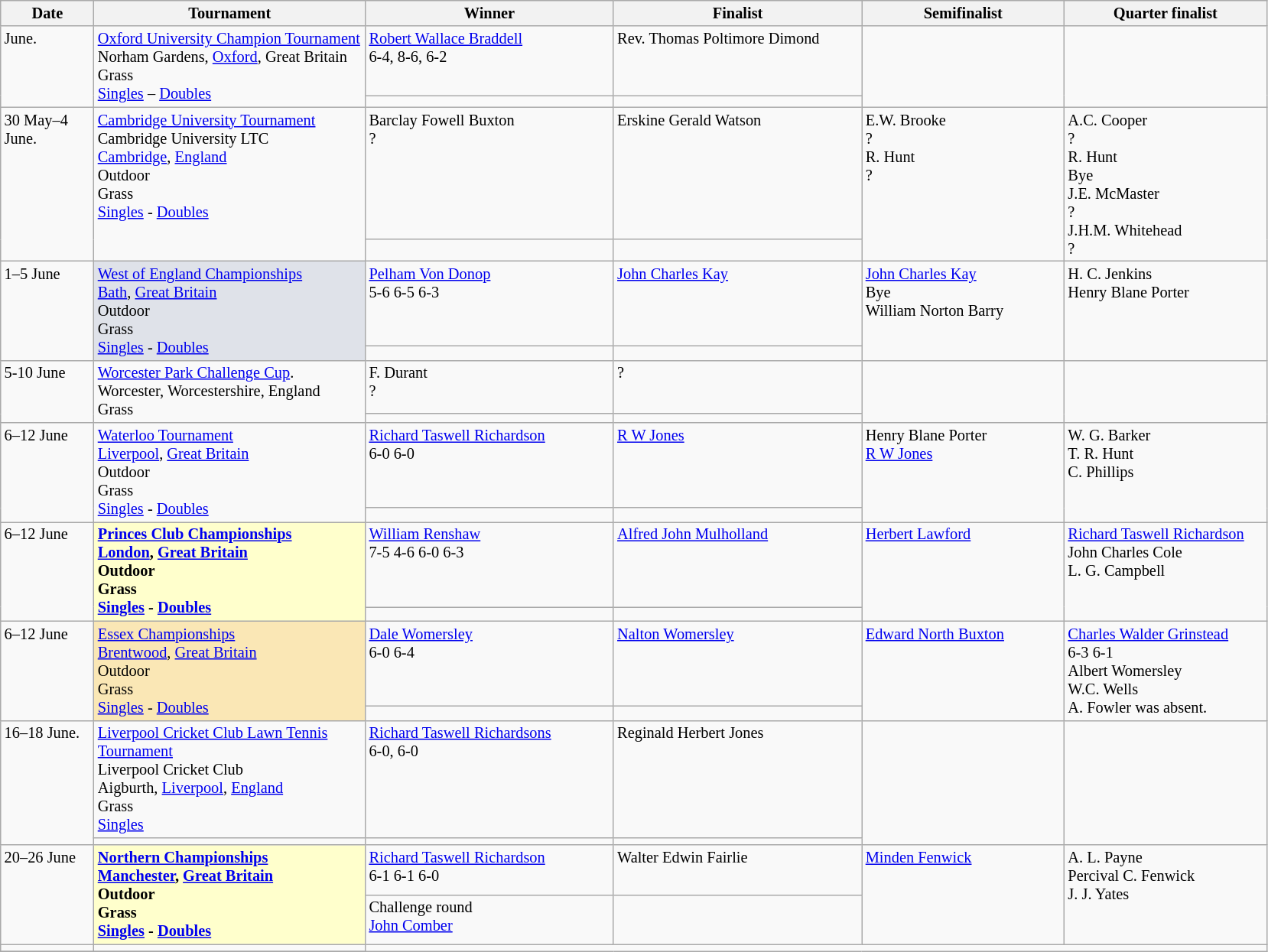<table class="wikitable" style="font-size:85%;">
<tr>
<th width="75">Date</th>
<th width="230">Tournament</th>
<th width="210">Winner</th>
<th width="210">Finalist</th>
<th width="170">Semifinalist</th>
<th width="170">Quarter finalist</th>
</tr>
<tr valign=top>
<td rowspan=2>June.</td>
<td rowspan=2><a href='#'>Oxford University Champion Tournament</a><br>Norham Gardens, <a href='#'>Oxford</a>, Great Britain<br>Grass<br><a href='#'>Singles</a> – <a href='#'>Doubles</a></td>
<td>  <a href='#'>Robert Wallace Braddell</a><br>6-4, 8-6, 6-2</td>
<td> Rev. Thomas Poltimore Dimond</td>
<td rowspan=2></td>
<td rowspan=2></td>
</tr>
<tr valign=top>
<td></td>
<td></td>
</tr>
<tr valign=top>
<td rowspan=2>30 May–4 June.</td>
<td rowspan=2><a href='#'>Cambridge University Tournament</a><br>Cambridge University LTC<br><a href='#'>Cambridge</a>, <a href='#'>England</a><br>Outdoor<br>Grass<br><a href='#'>Singles</a> - <a href='#'>Doubles</a></td>
<td>  Barclay Fowell Buxton<br>?</td>
<td> Erskine Gerald Watson</td>
<td rowspan=2> E.W. Brooke<br>?<br> R. Hunt<br>?</td>
<td rowspan=2> A.C. Cooper<br>?<br> R. Hunt<br>Bye<br> J.E. McMaster<br>?<br> J.H.M. Whitehead<br>?</td>
</tr>
<tr valign=top>
<td></td>
<td></td>
</tr>
<tr valign=top>
<td rowspan=2>1–5 June</td>
<td style="background:#dfe2e9" rowspan=2><a href='#'>West of England Championships</a><br><a href='#'>Bath</a>, <a href='#'>Great Britain</a><br>Outdoor<br>Grass<br><a href='#'>Singles</a> - <a href='#'>Doubles</a></td>
<td> <a href='#'>Pelham Von Donop</a><br>5-6 6-5 6-3</td>
<td> <a href='#'>John Charles Kay</a></td>
<td rowspan=2> <a href='#'>John Charles Kay</a><br>Bye<br> William Norton Barry</td>
<td rowspan=2> H. C. Jenkins<br> Henry Blane Porter<br></td>
</tr>
<tr valign=top>
<td></td>
<td></td>
</tr>
<tr valign=top>
<td rowspan=2>5-10 June</td>
<td rowspan=2><a href='#'>Worcester Park Challenge Cup</a>. <br>Worcester, Worcestershire, England<br>Grass <br></td>
<td>  F. Durant<br>?</td>
<td> ?</td>
<td rowspan=2></td>
<td rowspan=2></td>
</tr>
<tr valign=top>
<td></td>
<td></td>
</tr>
<tr valign=top>
<td rowspan=2>6–12 June</td>
<td rowspan=2><a href='#'>Waterloo Tournament</a><br> <a href='#'>Liverpool</a>, <a href='#'>Great Britain</a><br>Outdoor<br>Grass<br><a href='#'>Singles</a> - <a href='#'>Doubles</a></td>
<td> <a href='#'>Richard Taswell Richardson</a><br>6-0 6-0</td>
<td> <a href='#'>R W Jones</a></td>
<td rowspan=2> Henry Blane Porter<br> <a href='#'>R W Jones</a></td>
<td rowspan=2> W. G. Barker<br> T. R. Hunt<br> C. Phillips</td>
</tr>
<tr valign=top>
<td></td>
<td></td>
</tr>
<tr valign=top>
<td rowspan=2>6–12 June</td>
<td style="background:#ffc;" rowspan=2><strong><a href='#'>Princes Club Championships</a><br> <a href='#'>London</a>, <a href='#'>Great Britain</a><br>Outdoor<br>Grass<br><a href='#'>Singles</a> - <a href='#'>Doubles</a></strong></td>
<td> <a href='#'>William Renshaw</a><br>7-5 4-6 6-0 6-3</td>
<td> <a href='#'>Alfred John Mulholland</a></td>
<td rowspan=2> <a href='#'>Herbert Lawford</a></td>
<td rowspan=2> <a href='#'>Richard Taswell Richardson</a><br> John Charles Cole<br> L. G. Campbell</td>
</tr>
<tr valign=top>
<td></td>
<td></td>
</tr>
<tr valign=top>
<td rowspan=2>6–12 June</td>
<td style="background:#fae7b5"  rowspan=2><a href='#'>Essex Championships</a><br> <a href='#'>Brentwood</a>, <a href='#'>Great Britain</a><br>Outdoor<br>Grass<br><a href='#'>Singles</a> - <a href='#'>Doubles</a></td>
<td> <a href='#'>Dale Womersley</a><br>6-0 6-4</td>
<td> <a href='#'>Nalton Womersley</a></td>
<td rowspan=2> <a href='#'>Edward North Buxton</a></td>
<td rowspan=2> <a href='#'>Charles Walder Grinstead</a><br>6-3 6-1<br> Albert Womersley<br> W.C. Wells<br> A. Fowler was absent.</td>
</tr>
<tr valign=top>
<td></td>
<td></td>
</tr>
<tr valign=top>
<td rowspan=2>16–18 June.</td>
<td><a href='#'>Liverpool Cricket Club Lawn Tennis Tournament</a><br>Liverpool Cricket Club<br>Aigburth, <a href='#'>Liverpool</a>, <a href='#'>England</a><br>Grass<br><a href='#'>Singles</a></td>
<td> <a href='#'>Richard Taswell Richardsons</a><br>6-0, 6-0</td>
<td> Reginald Herbert Jones</td>
<td rowspan=2></td>
<td rowspan=2></td>
</tr>
<tr valign=top>
<td></td>
<td></td>
</tr>
<tr valign=top>
<td rowspan=2>20–26 June</td>
<td style="background:#ffc;" rowspan=2><strong><a href='#'>Northern Championships</a><br> <a href='#'>Manchester</a>, <a href='#'>Great Britain</a><br>Outdoor<br>Grass<br><a href='#'>Singles</a> - <a href='#'>Doubles</a></strong></td>
<td> <a href='#'>Richard Taswell Richardson</a><br>6-1 6-1 6-0</td>
<td> Walter Edwin Fairlie</td>
<td rowspan=2> <a href='#'>Minden Fenwick</a></td>
<td rowspan=2> A. L. Payne<br>  Percival C. Fenwick<br>  J. J. Yates</td>
</tr>
<tr valign=top>
<td>Challenge round<br> <a href='#'>John Comber</a></td>
<td></td>
</tr>
<tr valign=top>
<td></td>
<td></td>
</tr>
<tr valign=top>
</tr>
</table>
